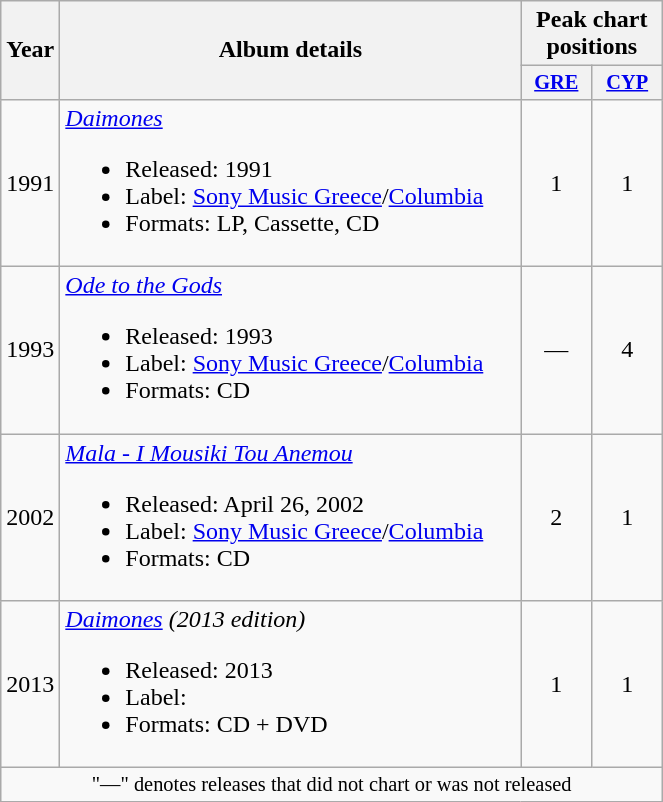<table class="wikitable" style="text-align:center;">
<tr>
<th rowspan="2">Year</th>
<th rowspan="2" style="width:300px;">Album details</th>
<th colspan="2">Peak chart positions</th>
</tr>
<tr>
<th style="width:3em;font-size:85%"><a href='#'>GRE</a></th>
<th style="width:3em;font-size:85%"><a href='#'>CYP</a></th>
</tr>
<tr>
<td>1991</td>
<td align="left"><em><a href='#'>Daimones</a></em><br><ul><li>Released: 1991</li><li>Label: <a href='#'>Sony Music Greece</a>/<a href='#'>Columbia</a></li><li>Formats: LP, Cassette, CD</li></ul></td>
<td>1</td>
<td>1</td>
</tr>
<tr>
<td>1993</td>
<td align="left"><em> <a href='#'>Ode to the Gods</a> </em><br><ul><li>Released: 1993</li><li>Label: <a href='#'>Sony Music Greece</a>/<a href='#'>Columbia</a></li><li>Formats: CD</li></ul></td>
<td>—</td>
<td>4</td>
</tr>
<tr>
<td>2002</td>
<td align="left"><em><a href='#'>Mala - I Mousiki Tou Anemou</a></em><br><ul><li>Released: April 26, 2002</li><li>Label: <a href='#'>Sony Music Greece</a>/<a href='#'>Columbia</a></li><li>Formats: CD</li></ul></td>
<td>2</td>
<td>1</td>
</tr>
<tr>
<td>2013</td>
<td align="left"><em><a href='#'>Daimones</a> (2013 edition)</em><br><ul><li>Released: 2013</li><li>Label:</li><li>Formats: CD + DVD</li></ul></td>
<td>1</td>
<td>1</td>
</tr>
<tr>
<td colspan="8" style="text-align:center; font-size:85%;">"—" denotes releases that did not chart or was not released</td>
</tr>
</table>
